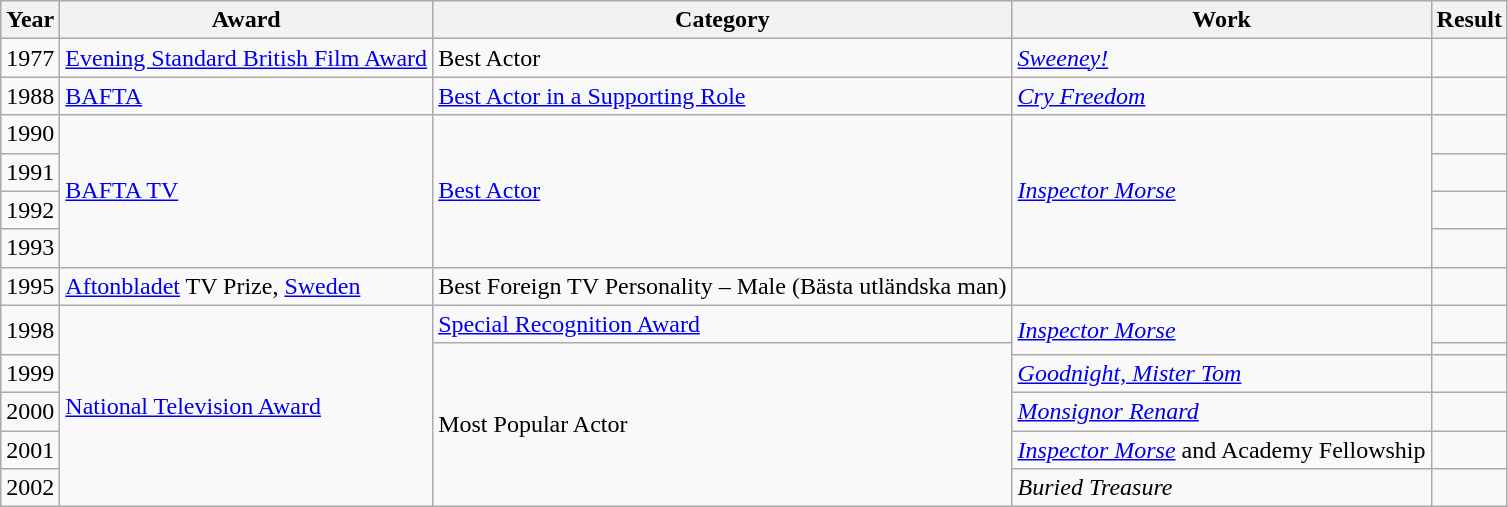<table class="wikitable">
<tr>
<th>Year</th>
<th>Award</th>
<th>Category</th>
<th>Work</th>
<th>Result</th>
</tr>
<tr>
<td>1977</td>
<td><a href='#'>Evening Standard British Film Award</a></td>
<td>Best Actor</td>
<td><em><a href='#'>Sweeney!</a></em></td>
<td></td>
</tr>
<tr>
<td>1988</td>
<td><a href='#'>BAFTA</a></td>
<td><a href='#'>Best Actor in a Supporting Role</a></td>
<td><a href='#'><em>Cry Freedom</em></a></td>
<td></td>
</tr>
<tr>
<td>1990</td>
<td rowspan=4><a href='#'>BAFTA TV</a></td>
<td rowspan=4><a href='#'>Best Actor</a></td>
<td rowspan=4><a href='#'><em>Inspector Morse</em></a></td>
<td></td>
</tr>
<tr>
<td>1991</td>
<td></td>
</tr>
<tr>
<td>1992</td>
<td></td>
</tr>
<tr>
<td>1993</td>
<td></td>
</tr>
<tr>
<td>1995</td>
<td><a href='#'>Aftonbladet</a> TV Prize, <a href='#'>Sweden</a></td>
<td>Best Foreign TV Personality – Male (Bästa utländska man)</td>
<td></td>
<td></td>
</tr>
<tr>
<td rowspan=2>1998</td>
<td rowspan=6><a href='#'>National Television Award</a></td>
<td><a href='#'>Special Recognition Award</a></td>
<td rowspan=2><a href='#'><em>Inspector Morse</em></a></td>
<td></td>
</tr>
<tr>
<td rowspan=5>Most Popular Actor</td>
<td></td>
</tr>
<tr>
<td>1999</td>
<td><a href='#'><em>Goodnight, Mister Tom</em></a></td>
<td></td>
</tr>
<tr>
<td>2000</td>
<td><a href='#'><em>Monsignor Renard</em></a></td>
<td></td>
</tr>
<tr>
<td>2001</td>
<td><a href='#'><em>Inspector Morse</em></a> and Academy Fellowship</td>
<td></td>
</tr>
<tr>
<td>2002</td>
<td><em>Buried Treasure</em></td>
<td></td>
</tr>
</table>
